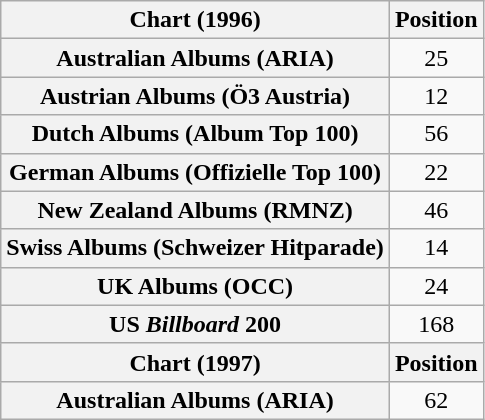<table class="wikitable plainrowheaders" style="text-align:center;">
<tr>
<th scope="col">Chart (1996)</th>
<th scope="col">Position</th>
</tr>
<tr>
<th scope="row">Australian Albums (ARIA)</th>
<td>25</td>
</tr>
<tr>
<th scope="row">Austrian Albums (Ö3 Austria)</th>
<td>12</td>
</tr>
<tr>
<th scope="row">Dutch Albums (Album Top 100)</th>
<td>56</td>
</tr>
<tr>
<th scope="row">German Albums (Offizielle Top 100)</th>
<td>22</td>
</tr>
<tr>
<th scope="row">New Zealand Albums (RMNZ)</th>
<td>46</td>
</tr>
<tr>
<th scope="row">Swiss Albums (Schweizer Hitparade)</th>
<td>14</td>
</tr>
<tr>
<th scope="row">UK Albums (OCC)</th>
<td>24</td>
</tr>
<tr>
<th scope="row">US <em>Billboard</em> 200</th>
<td>168</td>
</tr>
<tr>
<th scope="col">Chart (1997)</th>
<th scope="col">Position</th>
</tr>
<tr>
<th scope="row">Australian Albums (ARIA)</th>
<td>62</td>
</tr>
</table>
